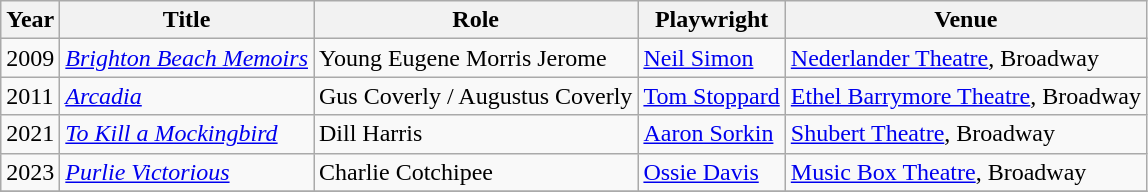<table class="wikitable sortable">
<tr>
<th>Year</th>
<th>Title</th>
<th>Role</th>
<th>Playwright</th>
<th>Venue</th>
</tr>
<tr>
<td>2009</td>
<td><em><a href='#'>Brighton Beach Memoirs</a></em></td>
<td>Young Eugene Morris Jerome</td>
<td><a href='#'>Neil Simon</a></td>
<td><a href='#'>Nederlander Theatre</a>, Broadway</td>
</tr>
<tr>
<td>2011</td>
<td><em><a href='#'>Arcadia</a></em></td>
<td>Gus Coverly / Augustus Coverly</td>
<td><a href='#'>Tom Stoppard</a></td>
<td><a href='#'>Ethel Barrymore Theatre</a>, Broadway</td>
</tr>
<tr>
<td>2021</td>
<td><em><a href='#'>To Kill a Mockingbird</a></em></td>
<td>Dill Harris</td>
<td><a href='#'>Aaron Sorkin</a></td>
<td><a href='#'>Shubert Theatre</a>, Broadway</td>
</tr>
<tr>
<td>2023</td>
<td><em><a href='#'>Purlie Victorious</a></em></td>
<td>Charlie Cotchipee</td>
<td><a href='#'>Ossie Davis</a></td>
<td><a href='#'>Music Box Theatre</a>, Broadway</td>
</tr>
<tr>
</tr>
</table>
